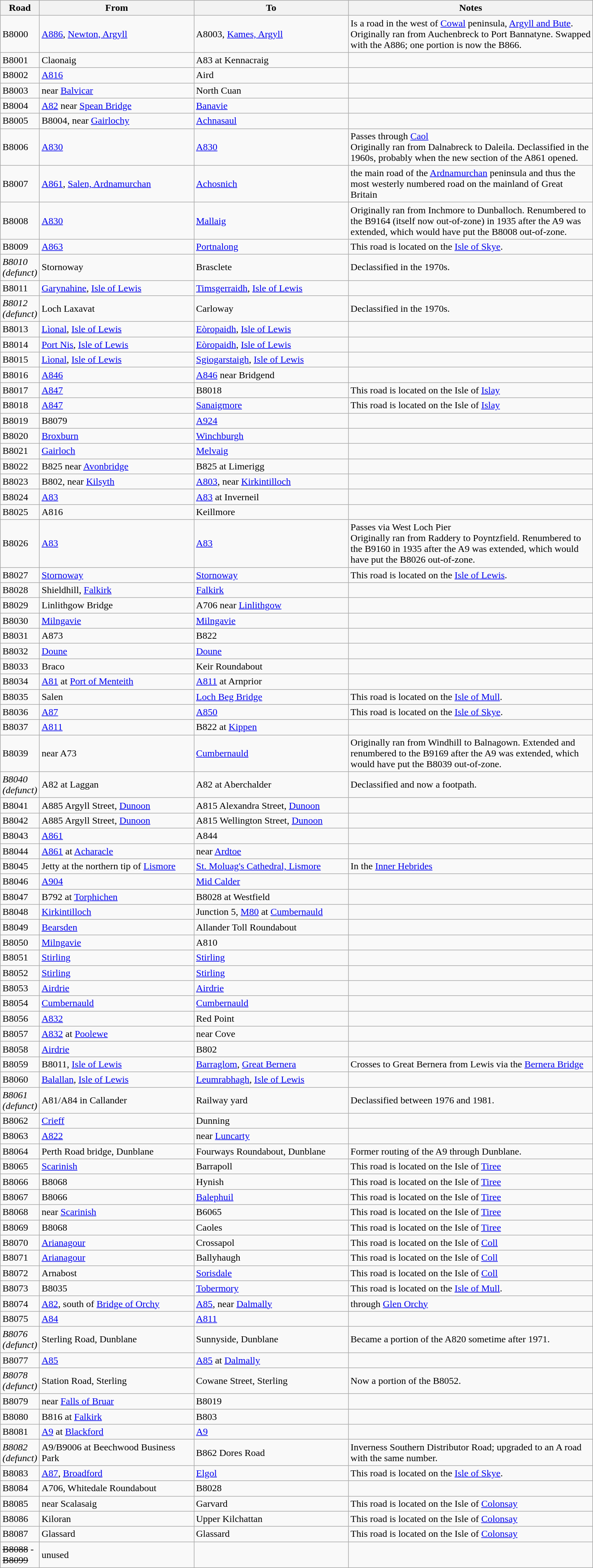<table class="wikitable">
<tr>
<th style="width:50px">Road</th>
<th style="width:250px">From</th>
<th style="width:250px">To</th>
<th style="width:400px">Notes</th>
</tr>
<tr>
<td>B8000</td>
<td><a href='#'>A886</a>, <a href='#'>Newton, Argyll</a></td>
<td>A8003, <a href='#'>Kames, Argyll</a></td>
<td>Is a road in the west of <a href='#'>Cowal</a> peninsula, <a href='#'>Argyll and Bute</a>.<br>Originally ran from Auchenbreck to Port Bannatyne. Swapped with the A886; one portion is now the B866.</td>
</tr>
<tr>
<td>B8001</td>
<td>Claonaig</td>
<td>A83 at Kennacraig</td>
<td></td>
</tr>
<tr>
<td>B8002</td>
<td><a href='#'>A816</a></td>
<td>Aird</td>
<td></td>
</tr>
<tr>
<td>B8003</td>
<td>near <a href='#'>Balvicar</a></td>
<td>North Cuan</td>
<td></td>
</tr>
<tr>
<td>B8004</td>
<td><a href='#'>A82</a> near <a href='#'>Spean Bridge</a></td>
<td><a href='#'>Banavie</a></td>
<td></td>
</tr>
<tr>
<td>B8005</td>
<td>B8004, near <a href='#'>Gairlochy</a></td>
<td><a href='#'>Achnasaul</a></td>
<td></td>
</tr>
<tr>
<td>B8006</td>
<td><a href='#'>A830</a></td>
<td><a href='#'>A830</a></td>
<td>Passes through <a href='#'>Caol</a><br>Originally ran from Dalnabreck to Daleila. Declassified in the 1960s, probably when the new section of the A861 opened.</td>
</tr>
<tr>
<td>B8007</td>
<td><a href='#'>A861</a>, <a href='#'>Salen, Ardnamurchan</a></td>
<td><a href='#'>Achosnich</a></td>
<td>the main road of the <a href='#'>Ardnamurchan</a> peninsula and thus the most westerly numbered road on the mainland of Great Britain</td>
</tr>
<tr>
<td>B8008</td>
<td><a href='#'>A830</a></td>
<td><a href='#'>Mallaig</a></td>
<td>Originally ran from Inchmore to Dunballoch. Renumbered to the B9164 (itself now out-of-zone) in 1935 after the A9 was extended, which would have put the B8008 out-of-zone.</td>
</tr>
<tr>
<td>B8009</td>
<td><a href='#'>A863</a></td>
<td><a href='#'>Portnalong</a></td>
<td>This road is located on the <a href='#'>Isle of Skye</a>.</td>
</tr>
<tr>
<td><em>B8010 (defunct)</em></td>
<td>Stornoway</td>
<td>Brasclete</td>
<td>Declassified in the 1970s.</td>
</tr>
<tr>
<td>B8011</td>
<td><a href='#'>Garynahine</a>, <a href='#'>Isle of Lewis</a></td>
<td><a href='#'>Timsgerraidh</a>, <a href='#'>Isle of Lewis</a></td>
<td></td>
</tr>
<tr>
<td><em>B8012 (defunct)</em></td>
<td>Loch Laxavat</td>
<td>Carloway</td>
<td>Declassified in the 1970s.</td>
</tr>
<tr>
<td>B8013</td>
<td><a href='#'>Lìonal</a>, <a href='#'>Isle of Lewis</a></td>
<td><a href='#'>Eòropaidh</a>, <a href='#'>Isle of Lewis</a></td>
<td></td>
</tr>
<tr>
<td>B8014</td>
<td><a href='#'>Port Nis</a>, <a href='#'>Isle of Lewis</a></td>
<td><a href='#'>Eòropaidh</a>, <a href='#'>Isle of Lewis</a></td>
<td></td>
</tr>
<tr>
<td>B8015</td>
<td><a href='#'>Lìonal</a>, <a href='#'>Isle of Lewis</a></td>
<td><a href='#'>Sgiogarstaigh</a>, <a href='#'>Isle of Lewis</a></td>
<td></td>
</tr>
<tr>
<td>B8016</td>
<td><a href='#'>A846</a></td>
<td><a href='#'>A846</a> near Bridgend</td>
<td></td>
</tr>
<tr>
<td>B8017</td>
<td><a href='#'>A847</a></td>
<td>B8018</td>
<td>This road is located on the Isle of <a href='#'>Islay</a></td>
</tr>
<tr>
<td>B8018</td>
<td><a href='#'>A847</a></td>
<td><a href='#'>Sanaigmore</a></td>
<td>This road is located on the Isle of <a href='#'>Islay</a></td>
</tr>
<tr>
<td>B8019</td>
<td>B8079</td>
<td><a href='#'>A924</a></td>
<td></td>
</tr>
<tr>
<td>B8020</td>
<td><a href='#'>Broxburn</a></td>
<td><a href='#'>Winchburgh</a></td>
<td></td>
</tr>
<tr>
<td>B8021</td>
<td><a href='#'>Gairloch</a></td>
<td><a href='#'>Melvaig</a></td>
<td></td>
</tr>
<tr>
<td>B8022</td>
<td>B825 near <a href='#'>Avonbridge</a></td>
<td>B825 at Limerigg</td>
<td></td>
</tr>
<tr>
<td>B8023</td>
<td>B802, near <a href='#'>Kilsyth</a></td>
<td><a href='#'>A803</a>, near <a href='#'>Kirkintilloch</a></td>
<td></td>
</tr>
<tr>
<td>B8024</td>
<td><a href='#'>A83</a></td>
<td><a href='#'>A83</a> at Inverneil</td>
<td></td>
</tr>
<tr>
<td>B8025</td>
<td>A816</td>
<td>Keillmore</td>
<td></td>
</tr>
<tr>
<td>B8026</td>
<td><a href='#'>A83</a></td>
<td><a href='#'>A83</a></td>
<td>Passes via West Loch Pier<br>Originally ran from Raddery to Poyntzfield. Renumbered to the B9160 in 1935 after the A9 was extended, which would have put the B8026 out-of-zone.</td>
</tr>
<tr>
<td>B8027</td>
<td><a href='#'>Stornoway</a></td>
<td><a href='#'>Stornoway</a></td>
<td>This road is located on the <a href='#'>Isle of Lewis</a>.</td>
</tr>
<tr>
<td>B8028</td>
<td>Shieldhill, <a href='#'>Falkirk</a></td>
<td><a href='#'>Falkirk</a></td>
<td></td>
</tr>
<tr>
<td>B8029</td>
<td>Linlithgow Bridge</td>
<td>A706 near <a href='#'>Linlithgow</a></td>
<td></td>
</tr>
<tr>
<td>B8030</td>
<td><a href='#'>Milngavie</a></td>
<td><a href='#'>Milngavie</a></td>
<td></td>
</tr>
<tr>
<td>B8031</td>
<td>A873</td>
<td>B822</td>
<td></td>
</tr>
<tr>
<td>B8032</td>
<td><a href='#'>Doune</a></td>
<td><a href='#'>Doune</a></td>
<td></td>
</tr>
<tr>
<td>B8033</td>
<td>Braco</td>
<td>Keir Roundabout</td>
<td></td>
</tr>
<tr>
<td>B8034</td>
<td><a href='#'>A81</a> at <a href='#'>Port of Menteith</a></td>
<td><a href='#'>A811</a> at Arnprior</td>
<td></td>
</tr>
<tr>
<td>B8035</td>
<td>Salen</td>
<td><a href='#'>Loch Beg Bridge</a></td>
<td>This road is located on the <a href='#'>Isle of Mull</a>.</td>
</tr>
<tr>
<td>B8036</td>
<td><a href='#'>A87</a></td>
<td><a href='#'>A850</a></td>
<td>This road is located on the <a href='#'>Isle of Skye</a>.</td>
</tr>
<tr>
<td>B8037</td>
<td><a href='#'>A811</a></td>
<td>B822 at <a href='#'>Kippen</a></td>
<td></td>
</tr>
<tr>
<td>B8039</td>
<td>near A73</td>
<td><a href='#'>Cumbernauld</a></td>
<td>Originally ran from Windhill to Balnagown. Extended and renumbered to the B9169 after the A9 was extended, which would have put the B8039 out-of-zone.</td>
</tr>
<tr>
<td><em>B8040 (defunct)</em></td>
<td>A82 at Laggan</td>
<td>A82 at Aberchalder</td>
<td>Declassified and now a footpath.</td>
</tr>
<tr>
<td>B8041</td>
<td>A885 Argyll Street, <a href='#'>Dunoon</a></td>
<td>A815 Alexandra Street, <a href='#'>Dunoon</a></td>
<td></td>
</tr>
<tr>
<td>B8042</td>
<td>A885 Argyll Street, <a href='#'>Dunoon</a></td>
<td>A815 Wellington Street, <a href='#'>Dunoon</a></td>
<td></td>
</tr>
<tr>
<td>B8043</td>
<td><a href='#'>A861</a></td>
<td>A844</td>
<td></td>
</tr>
<tr>
<td>B8044</td>
<td><a href='#'>A861</a> at <a href='#'>Acharacle</a></td>
<td>near <a href='#'>Ardtoe</a></td>
<td></td>
</tr>
<tr>
<td>B8045</td>
<td>Jetty at the northern tip of <a href='#'>Lismore</a></td>
<td><a href='#'>St. Moluag's Cathedral, Lismore</a></td>
<td>In the <a href='#'>Inner Hebrides</a></td>
</tr>
<tr>
<td>B8046</td>
<td><a href='#'>A904</a></td>
<td><a href='#'>Mid Calder</a></td>
<td></td>
</tr>
<tr>
<td>B8047</td>
<td>B792 at <a href='#'>Torphichen</a></td>
<td>B8028 at Westfield</td>
<td></td>
</tr>
<tr>
<td>B8048</td>
<td><a href='#'>Kirkintilloch</a></td>
<td>Junction 5, <a href='#'>M80</a> at <a href='#'>Cumbernauld</a></td>
<td></td>
</tr>
<tr>
<td>B8049</td>
<td><a href='#'>Bearsden</a></td>
<td>Allander Toll Roundabout</td>
<td></td>
</tr>
<tr>
<td>B8050</td>
<td><a href='#'>Milngavie</a></td>
<td>A810</td>
<td></td>
</tr>
<tr>
<td>B8051</td>
<td><a href='#'>Stirling</a></td>
<td><a href='#'>Stirling</a></td>
<td></td>
</tr>
<tr>
<td>B8052</td>
<td><a href='#'>Stirling</a></td>
<td><a href='#'>Stirling</a></td>
<td></td>
</tr>
<tr>
<td>B8053</td>
<td><a href='#'>Airdrie</a></td>
<td><a href='#'>Airdrie</a></td>
<td></td>
</tr>
<tr>
<td>B8054</td>
<td><a href='#'>Cumbernauld</a></td>
<td><a href='#'>Cumbernauld</a></td>
<td></td>
</tr>
<tr>
<td>B8056</td>
<td><a href='#'>A832</a></td>
<td>Red Point</td>
<td></td>
</tr>
<tr>
<td>B8057</td>
<td><a href='#'>A832</a> at <a href='#'>Poolewe</a></td>
<td>near Cove</td>
<td></td>
</tr>
<tr>
<td>B8058</td>
<td><a href='#'>Airdrie</a></td>
<td>B802</td>
<td></td>
</tr>
<tr>
<td>B8059</td>
<td>B8011, <a href='#'>Isle of Lewis</a></td>
<td><a href='#'>Barraglom</a>, <a href='#'>Great Bernera</a></td>
<td>Crosses to Great Bernera from Lewis via the <a href='#'>Bernera Bridge</a></td>
</tr>
<tr>
<td>B8060</td>
<td><a href='#'>Balallan</a>, <a href='#'>Isle of Lewis</a></td>
<td><a href='#'>Leumrabhagh</a>, <a href='#'>Isle of Lewis</a></td>
<td></td>
</tr>
<tr>
<td><em>B8061 (defunct)</em></td>
<td>A81/A84 in Callander</td>
<td>Railway yard</td>
<td>Declassified between 1976 and 1981.</td>
</tr>
<tr>
<td>B8062</td>
<td><a href='#'>Crieff</a></td>
<td>Dunning</td>
<td></td>
</tr>
<tr>
<td>B8063</td>
<td><a href='#'>A822</a></td>
<td>near <a href='#'>Luncarty</a></td>
<td></td>
</tr>
<tr>
<td>B8064</td>
<td>Perth Road bridge, Dunblane</td>
<td>Fourways Roundabout, Dunblane</td>
<td>Former routing of the A9 through Dunblane.</td>
</tr>
<tr>
<td>B8065</td>
<td><a href='#'>Scarinish</a></td>
<td>Barrapoll</td>
<td>This road is located on the Isle of <a href='#'>Tiree</a></td>
</tr>
<tr>
<td>B8066</td>
<td>B8068</td>
<td>Hynish</td>
<td>This road is located on the Isle of <a href='#'>Tiree</a></td>
</tr>
<tr>
<td>B8067</td>
<td>B8066</td>
<td><a href='#'>Balephuil</a></td>
<td>This road is located on the Isle of <a href='#'>Tiree</a></td>
</tr>
<tr>
<td>B8068</td>
<td>near <a href='#'>Scarinish</a></td>
<td>B6065</td>
<td>This road is located on the Isle of <a href='#'>Tiree</a></td>
</tr>
<tr>
<td>B8069</td>
<td>B8068</td>
<td>Caoles</td>
<td>This road is located on the Isle of <a href='#'>Tiree</a></td>
</tr>
<tr>
<td>B8070</td>
<td><a href='#'>Arianagour</a></td>
<td>Crossapol</td>
<td>This road is located on the Isle of <a href='#'>Coll</a></td>
</tr>
<tr>
<td>B8071</td>
<td><a href='#'>Arianagour</a></td>
<td>Ballyhaugh</td>
<td>This road is located on the Isle of <a href='#'>Coll</a></td>
</tr>
<tr>
<td>B8072</td>
<td>Arnabost</td>
<td><a href='#'>Sorisdale</a></td>
<td>This road is located on the Isle of <a href='#'>Coll</a></td>
</tr>
<tr>
<td>B8073</td>
<td>B8035</td>
<td><a href='#'>Tobermory</a></td>
<td>This road is located on the <a href='#'>Isle of Mull</a>.</td>
</tr>
<tr>
<td>B8074</td>
<td><a href='#'>A82</a>, south of <a href='#'>Bridge of Orchy</a></td>
<td><a href='#'>A85</a>, near <a href='#'>Dalmally</a></td>
<td>through <a href='#'>Glen Orchy</a></td>
</tr>
<tr>
<td>B8075</td>
<td><a href='#'>A84</a></td>
<td><a href='#'>A811</a></td>
<td></td>
</tr>
<tr>
<td><em>B8076 (defunct)</em></td>
<td>Sterling Road, Dunblane</td>
<td>Sunnyside, Dunblane</td>
<td>Became a portion of the A820 sometime after 1971.</td>
</tr>
<tr>
<td>B8077</td>
<td><a href='#'>A85</a></td>
<td><a href='#'>A85</a> at <a href='#'>Dalmally</a></td>
<td></td>
</tr>
<tr>
<td><em>B8078 (defunct)</em></td>
<td>Station Road, Sterling</td>
<td>Cowane Street, Sterling</td>
<td>Now a portion of the B8052.</td>
</tr>
<tr>
<td>B8079</td>
<td>near <a href='#'>Falls of Bruar</a></td>
<td>B8019</td>
<td></td>
</tr>
<tr>
<td>B8080</td>
<td>B816 at <a href='#'>Falkirk</a></td>
<td>B803</td>
<td></td>
</tr>
<tr>
<td>B8081</td>
<td><a href='#'>A9</a> at <a href='#'>Blackford</a></td>
<td><a href='#'>A9</a></td>
<td></td>
</tr>
<tr>
<td><em>B8082 (defunct)</em></td>
<td>A9/B9006 at Beechwood Business Park</td>
<td>B862 Dores Road</td>
<td>Inverness Southern Distributor Road; upgraded to an A road with the same number.</td>
</tr>
<tr>
<td>B8083</td>
<td><a href='#'>A87</a>, <a href='#'>Broadford</a></td>
<td><a href='#'>Elgol</a></td>
<td>This road is located on the <a href='#'>Isle of Skye</a>.</td>
</tr>
<tr>
<td>B8084</td>
<td>A706, Whitedale Roundabout</td>
<td>B8028</td>
<td></td>
</tr>
<tr>
<td>B8085</td>
<td>near Scalasaig</td>
<td>Garvard</td>
<td>This road is located on the Isle of <a href='#'>Colonsay</a></td>
</tr>
<tr>
<td>B8086</td>
<td>Kiloran</td>
<td>Upper Kilchattan</td>
<td>This road is located on the Isle of <a href='#'>Colonsay</a></td>
</tr>
<tr>
<td>B8087</td>
<td>Glassard</td>
<td>Glassard</td>
<td>This road is located on the Isle of <a href='#'>Colonsay</a></td>
</tr>
<tr>
<td><s>B8088</s> - <s>B8099</s></td>
<td>unused</td>
<td></td>
<td></td>
</tr>
</table>
